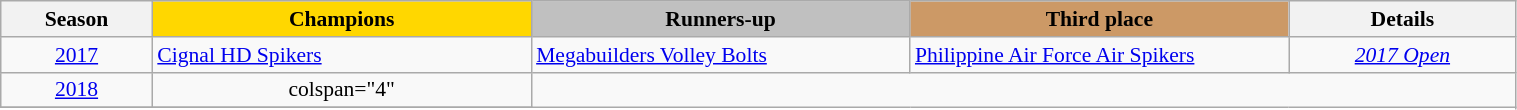<table class=wikitable style="border-collapse: collapse; font-size:90%; text-align: center" width=80%>
<tr>
<th width=10%>Season</th>
<th width=25% style="background:gold">Champions</th>
<th width=25% style="background:silver">Runners-up</th>
<th width=25% style="background:#cc9966">Third place</th>
<th width=15%>Details</th>
</tr>
<tr>
<td><a href='#'>2017</a></td>
<td style="text-align:left"><a href='#'>Cignal HD Spikers</a></td>
<td style="text-align:left"><a href='#'>Megabuilders Volley Bolts</a></td>
<td style="text-align:left"><a href='#'>Philippine Air Force Air Spikers</a></td>
<td><a href='#'><em>2017 Open</em></a></td>
</tr>
<tr>
<td><a href='#'>2018</a></td>
<td>colspan="4"</td>
</tr>
<tr>
</tr>
</table>
